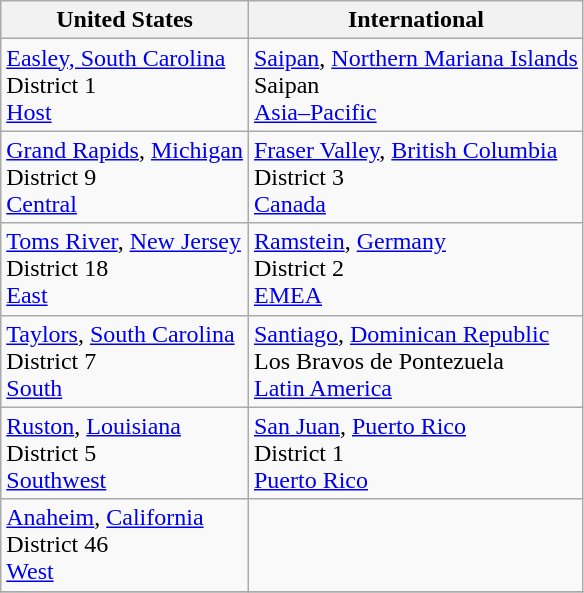<table class="wikitable">
<tr>
<th>United States</th>
<th>International</th>
</tr>
<tr>
<td> <a href='#'>Easley, South Carolina</a><br>District 1<br><a href='#'>Host</a></td>
<td> <a href='#'>Saipan</a>, <a href='#'>Northern Mariana Islands</a><br>Saipan<br><a href='#'>Asia–Pacific</a></td>
</tr>
<tr>
<td> <a href='#'>Grand Rapids</a>, <a href='#'>Michigan</a><br>District 9<br><a href='#'>Central</a></td>
<td> <a href='#'>Fraser Valley</a>, <a href='#'>British Columbia</a><br>District 3<br><a href='#'>Canada</a></td>
</tr>
<tr>
<td> <a href='#'>Toms River</a>, <a href='#'>New Jersey</a><br>District 18<br><a href='#'>East</a></td>
<td> <a href='#'>Ramstein</a>, <a href='#'>Germany</a><br>District 2<br><a href='#'>EMEA</a></td>
</tr>
<tr>
<td> <a href='#'>Taylors</a>, <a href='#'>South Carolina</a><br>District 7<br><a href='#'>South</a></td>
<td> <a href='#'>Santiago</a>,  <a href='#'>Dominican Republic</a><br>Los Bravos de Pontezuela<br><a href='#'>Latin America</a></td>
</tr>
<tr>
<td> <a href='#'>Ruston</a>, <a href='#'>Louisiana</a><br>District 5<br><a href='#'>Southwest</a></td>
<td> <a href='#'>San Juan</a>,  <a href='#'>Puerto Rico</a><br>District 1<br><a href='#'>Puerto Rico</a></td>
</tr>
<tr>
<td> <a href='#'>Anaheim</a>, <a href='#'>California</a><br>District 46<br><a href='#'>West</a></td>
<td></td>
</tr>
<tr>
</tr>
</table>
